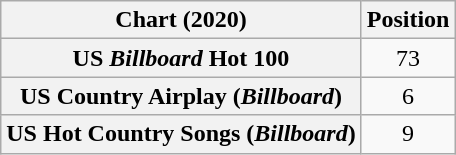<table class="wikitable sortable plainrowheaders" style="text-align:center">
<tr>
<th scope="col">Chart (2020)</th>
<th scope="col">Position</th>
</tr>
<tr>
<th scope="row">US <em>Billboard</em> Hot 100</th>
<td>73</td>
</tr>
<tr>
<th scope="row">US Country Airplay (<em>Billboard</em>)</th>
<td>6</td>
</tr>
<tr>
<th scope="row">US Hot Country Songs (<em>Billboard</em>)</th>
<td>9</td>
</tr>
</table>
